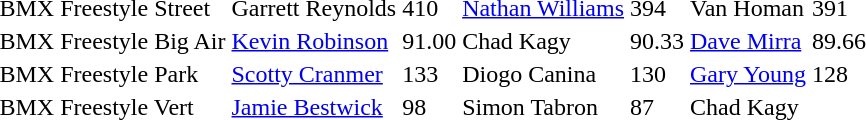<table>
<tr>
<td>BMX Freestyle Street</td>
<td>Garrett Reynolds</td>
<td>410</td>
<td><a href='#'>Nathan Williams</a></td>
<td>394</td>
<td>Van Homan</td>
<td>391</td>
</tr>
<tr>
<td>BMX Freestyle Big Air</td>
<td><a href='#'>Kevin Robinson</a></td>
<td>91.00</td>
<td>Chad Kagy</td>
<td>90.33</td>
<td><a href='#'>Dave Mirra</a></td>
<td>89.66</td>
</tr>
<tr>
<td>BMX Freestyle Park</td>
<td><a href='#'>Scotty Cranmer</a></td>
<td>133</td>
<td>Diogo Canina</td>
<td>130</td>
<td><a href='#'>Gary Young</a></td>
<td>128</td>
</tr>
<tr>
<td>BMX Freestyle Vert</td>
<td><a href='#'>Jamie Bestwick</a></td>
<td>98</td>
<td>Simon Tabron</td>
<td>87</td>
<td>Chad Kagy</td>
<td></td>
</tr>
</table>
